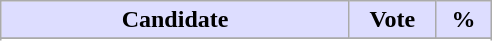<table class="wikitable">
<tr>
<th style="background:#ddf; width:225px;">Candidate</th>
<th style="background:#ddf; width:50px;">Vote</th>
<th style="background:#ddf; width:30px;">%</th>
</tr>
<tr>
</tr>
<tr>
</tr>
</table>
